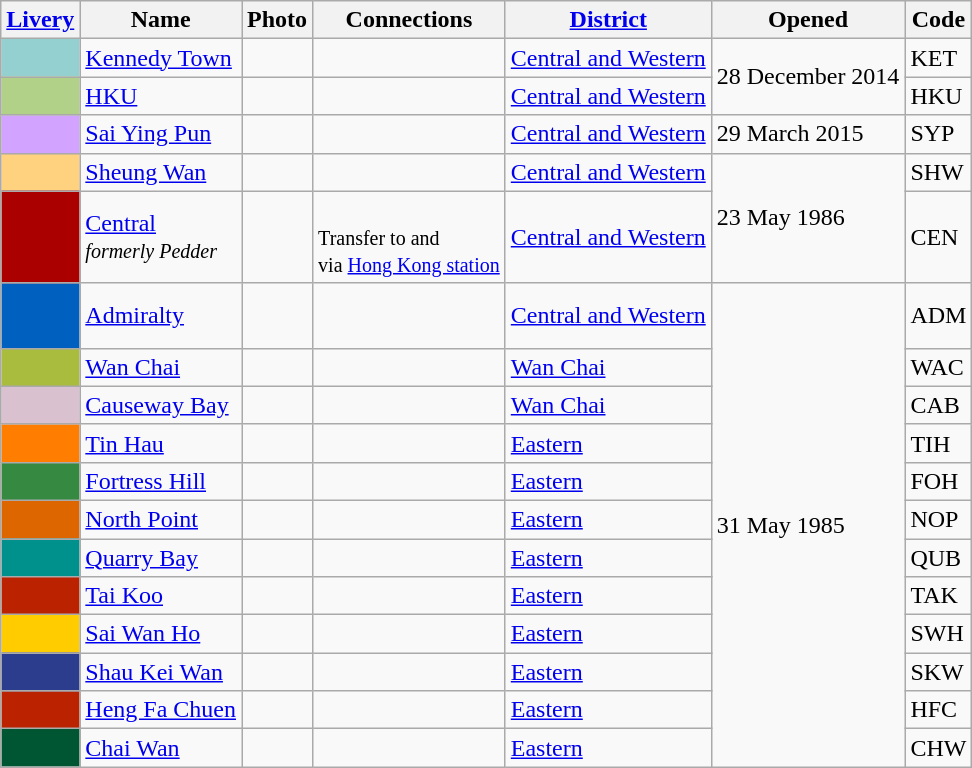<table class="wikitable sortable">
<tr>
<th class="unsortable"><a href='#'>Livery</a></th>
<th>Name</th>
<th class="unsortable">Photo</th>
<th>Connections</th>
<th><a href='#'>District</a></th>
<th data-sort-type="date">Opened</th>
<th>Code</th>
</tr>
<tr>
<td style="background:#95D0D0;"></td>
<td><a href='#'>Kennedy Town</a></td>
<td></td>
<td></td>
<td><a href='#'>Central and Western</a></td>
<td rowspan="2">28 December 2014</td>
<td>KET</td>
</tr>
<tr>
<td style="background:#B1D188;"></td>
<td><a href='#'>HKU</a></td>
<td></td>
<td></td>
<td><a href='#'>Central and Western</a></td>
<td>HKU</td>
</tr>
<tr>
<td style="background:#D3A4FF;"></td>
<td><a href='#'>Sai Ying Pun</a></td>
<td></td>
<td></td>
<td><a href='#'>Central and Western</a></td>
<td>29 March 2015</td>
<td>SYP</td>
</tr>
<tr>
<td style="background:#FFD280;"></td>
<td><a href='#'>Sheung Wan</a></td>
<td></td>
<td></td>
<td><a href='#'>Central and Western</a></td>
<td rowspan="2">23 May 1986</td>
<td>SHW</td>
</tr>
<tr>
<td style="background:#AA0000;"></td>
<td><a href='#'>Central</a><br><em><small>formerly Pedder</small></em></td>
<td></td>
<td><br><small>Transfer to  and <br>via <a href='#'>Hong Kong station</a></small></td>
<td><a href='#'>Central and Western</a></td>
<td>CEN</td>
</tr>
<tr>
<td style="background:#0060C0;"></td>
<td><a href='#'>Admiralty</a></td>
<td></td>
<td><br><br></td>
<td><a href='#'>Central and Western</a></td>
<td rowspan="12">31 May 1985</td>
<td>ADM</td>
</tr>
<tr>
<td style="background:#A9BC3E;"></td>
<td><a href='#'>Wan Chai</a></td>
<td></td>
<td></td>
<td><a href='#'>Wan Chai</a></td>
<td>WAC</td>
</tr>
<tr>
<td style="background:#D9C1D0;"></td>
<td><a href='#'>Causeway Bay</a></td>
<td></td>
<td></td>
<td><a href='#'>Wan Chai</a></td>
<td>CAB</td>
</tr>
<tr>
<td style="background:#FF7D00;"></td>
<td><a href='#'>Tin Hau</a></td>
<td></td>
<td></td>
<td><a href='#'>Eastern</a></td>
<td>TIH</td>
</tr>
<tr>
<td style="background:#368941;"></td>
<td><a href='#'>Fortress Hill</a></td>
<td></td>
<td></td>
<td><a href='#'>Eastern</a></td>
<td>FOH</td>
</tr>
<tr>
<td style="background:#DD6600;"></td>
<td><a href='#'>North Point</a></td>
<td></td>
<td></td>
<td><a href='#'>Eastern</a></td>
<td>NOP</td>
</tr>
<tr>
<td style="background:#00918C;"></td>
<td><a href='#'>Quarry Bay</a></td>
<td></td>
<td></td>
<td><a href='#'>Eastern</a></td>
<td>QUB</td>
</tr>
<tr>
<td style="background:#BB2200;"></td>
<td><a href='#'>Tai Koo</a></td>
<td></td>
<td></td>
<td><a href='#'>Eastern</a></td>
<td>TAK</td>
</tr>
<tr>
<td style="background:#FFCC00;"></td>
<td><a href='#'>Sai Wan Ho</a></td>
<td></td>
<td></td>
<td><a href='#'>Eastern</a></td>
<td>SWH</td>
</tr>
<tr>
<td style="background:#2C3D8D;"></td>
<td><a href='#'>Shau Kei Wan</a></td>
<td></td>
<td></td>
<td><a href='#'>Eastern</a></td>
<td>SKW</td>
</tr>
<tr>
<td style="background:#BB2200;"></td>
<td><a href='#'>Heng Fa Chuen</a></td>
<td></td>
<td></td>
<td><a href='#'>Eastern</a></td>
<td>HFC</td>
</tr>
<tr>
<td style="background:#005533;"></td>
<td><a href='#'>Chai Wan</a></td>
<td></td>
<td></td>
<td><a href='#'>Eastern</a></td>
<td>CHW</td>
</tr>
</table>
